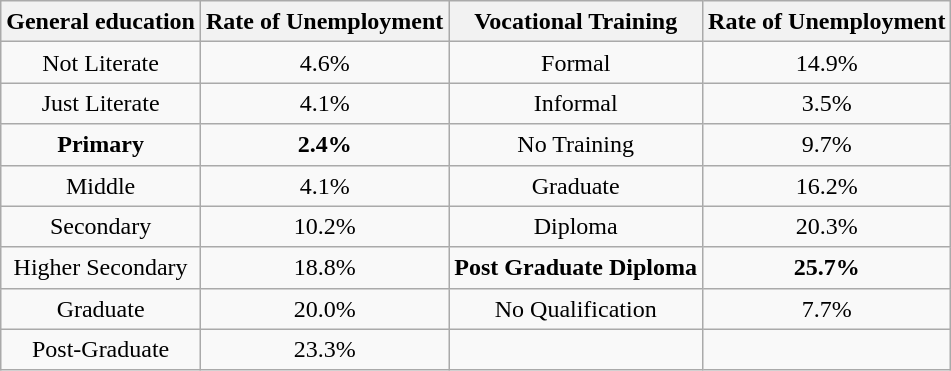<table class="wikitable sortable" style="line-height:20px;text-align:center;">
<tr>
<th>General education</th>
<th>Rate of Unemployment</th>
<th>Vocational Training</th>
<th>Rate of Unemployment</th>
</tr>
<tr>
<td>Not Literate</td>
<td>4.6%</td>
<td>Formal</td>
<td>14.9%</td>
</tr>
<tr>
<td>Just Literate</td>
<td>4.1%</td>
<td>Informal</td>
<td>3.5%</td>
</tr>
<tr>
<td><strong>Primary</strong></td>
<td><strong>2.4%</strong></td>
<td>No Training</td>
<td>9.7%</td>
</tr>
<tr>
<td>Middle</td>
<td>4.1%</td>
<td>Graduate</td>
<td>16.2%</td>
</tr>
<tr>
<td>Secondary</td>
<td>10.2%</td>
<td>Diploma</td>
<td>20.3%</td>
</tr>
<tr>
<td>Higher Secondary</td>
<td>18.8%</td>
<td><strong>Post Graduate Diploma</strong></td>
<td><strong>25.7%</strong></td>
</tr>
<tr>
<td>Graduate</td>
<td>20.0%</td>
<td>No Qualification</td>
<td>7.7%</td>
</tr>
<tr>
<td>Post-Graduate</td>
<td>23.3%</td>
<td></td>
<td></td>
</tr>
</table>
